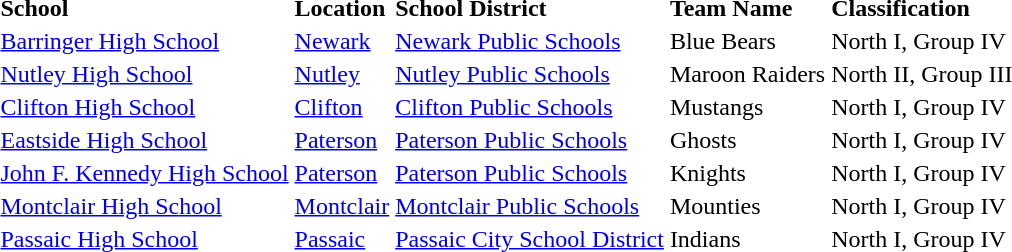<table>
<tr>
<td><strong>School</strong></td>
<td><strong>Location</strong></td>
<td><strong>School District</strong></td>
<td><strong>Team Name</strong></td>
<td><strong>Classification</strong></td>
</tr>
<tr>
<td><a href='#'>Barringer High School</a></td>
<td><a href='#'>Newark</a></td>
<td><a href='#'>Newark Public Schools</a></td>
<td>Blue Bears</td>
<td>North I, Group IV</td>
</tr>
<tr>
<td><a href='#'>Nutley High School</a></td>
<td><a href='#'>Nutley</a></td>
<td><a href='#'>Nutley Public Schools</a></td>
<td>Maroon Raiders</td>
<td>North II, Group III</td>
</tr>
<tr>
<td><a href='#'>Clifton High School</a></td>
<td><a href='#'>Clifton</a></td>
<td><a href='#'>Clifton Public Schools</a></td>
<td>Mustangs</td>
<td>North I, Group IV</td>
</tr>
<tr>
<td><a href='#'>Eastside High School</a></td>
<td><a href='#'>Paterson</a></td>
<td><a href='#'>Paterson Public Schools</a></td>
<td>Ghosts</td>
<td>North I, Group IV</td>
</tr>
<tr>
<td><a href='#'>John F. Kennedy High School</a></td>
<td><a href='#'>Paterson</a></td>
<td><a href='#'>Paterson Public Schools</a></td>
<td>Knights</td>
<td>North I, Group IV</td>
</tr>
<tr>
<td><a href='#'>Montclair High School</a></td>
<td><a href='#'>Montclair</a></td>
<td><a href='#'>Montclair Public Schools</a></td>
<td>Mounties</td>
<td>North I, Group IV</td>
</tr>
<tr>
<td><a href='#'>Passaic High School</a></td>
<td><a href='#'>Passaic</a></td>
<td><a href='#'>Passaic City School District</a></td>
<td>Indians</td>
<td>North I, Group IV</td>
</tr>
<tr>
</tr>
</table>
